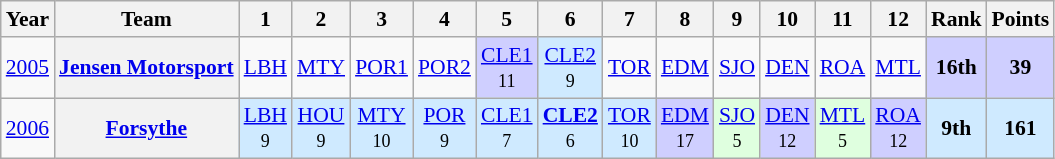<table class="wikitable" style="text-align:center; font-size:90%">
<tr>
<th>Year</th>
<th>Team</th>
<th>1</th>
<th>2</th>
<th>3</th>
<th>4</th>
<th>5</th>
<th>6</th>
<th>7</th>
<th>8</th>
<th>9</th>
<th>10</th>
<th>11</th>
<th>12</th>
<th>Rank</th>
<th>Points</th>
</tr>
<tr>
<td><a href='#'>2005</a></td>
<th><a href='#'>Jensen Motorsport</a></th>
<td><a href='#'>LBH</a></td>
<td><a href='#'>MTY</a></td>
<td><a href='#'>POR1</a></td>
<td><a href='#'>POR2</a></td>
<td style="background:#CFCFFF;"><a href='#'>CLE1</a><br><small>11</small></td>
<td style="background:#CFEAFF;"><a href='#'>CLE2</a><br><small>9</small></td>
<td><a href='#'>TOR</a></td>
<td><a href='#'>EDM</a></td>
<td><a href='#'>SJO</a></td>
<td><a href='#'>DEN</a></td>
<td><a href='#'>ROA</a></td>
<td><a href='#'>MTL</a></td>
<td style="background:#CFCFFF;"><strong>16th</strong></td>
<td style="background:#CFCFFF;"><strong>39</strong></td>
</tr>
<tr>
<td><a href='#'>2006</a></td>
<th><a href='#'>Forsythe</a></th>
<td style="background:#CFEAFF;"><a href='#'>LBH</a><br><small>9</small></td>
<td style="background:#CFEAFF;"><a href='#'>HOU</a><br><small>9</small></td>
<td style="background:#CFEAFF;"><a href='#'>MTY</a><br><small>10</small></td>
<td style="background:#CFEAFF;"><a href='#'>POR</a><br><small>9</small></td>
<td style="background:#CFEAFF;"><a href='#'>CLE1</a><br><small>7</small></td>
<td style="background:#CFEAFF;"><strong><a href='#'>CLE2</a></strong><br><small>6</small></td>
<td style="background:#CFEAFF;"><a href='#'>TOR</a><br><small>10</small></td>
<td style="background:#CFCFFF;"><a href='#'>EDM</a><br><small>17</small></td>
<td style="background:#DFFFDF;"><a href='#'>SJO</a><br><small>5</small></td>
<td style="background:#CFCFFF;"><a href='#'>DEN</a><br><small>12</small></td>
<td style="background:#DFFFDF;"><a href='#'>MTL</a><br><small>5</small></td>
<td style="background:#CFCFFF;"><a href='#'>ROA</a><br><small>12</small></td>
<td style="background:#CFEAFF;"><strong>9th</strong></td>
<td style="background:#CFEAFF;"><strong>161</strong></td>
</tr>
</table>
